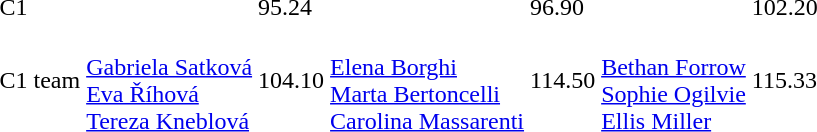<table>
<tr>
<td>C1</td>
<td></td>
<td>95.24</td>
<td></td>
<td>96.90</td>
<td></td>
<td>102.20</td>
</tr>
<tr>
<td>C1 team</td>
<td><br><a href='#'>Gabriela Satková</a><br><a href='#'>Eva Říhová</a><br><a href='#'>Tereza Kneblová</a></td>
<td>104.10</td>
<td><br><a href='#'>Elena Borghi</a><br><a href='#'>Marta Bertoncelli</a><br><a href='#'>Carolina Massarenti</a></td>
<td>114.50</td>
<td><br><a href='#'>Bethan Forrow</a><br><a href='#'>Sophie Ogilvie</a><br><a href='#'>Ellis Miller</a></td>
<td>115.33</td>
</tr>
</table>
